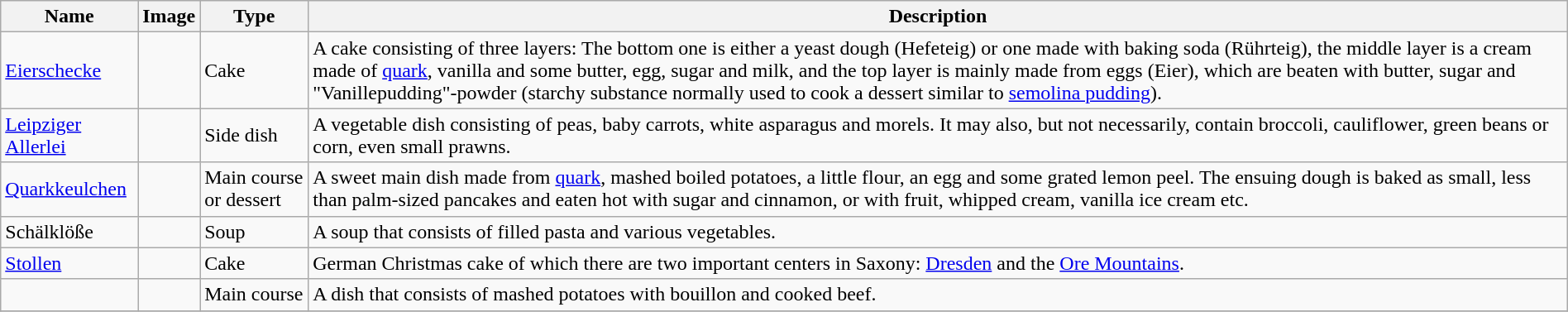<table class="wikitable sortable" style="width:100%;">
<tr>
<th>Name</th>
<th>Image</th>
<th>Type</th>
<th>Description</th>
</tr>
<tr>
<td><a href='#'>Eierschecke</a></td>
<td></td>
<td>Cake</td>
<td>A cake consisting of three layers: The bottom one is either a yeast dough (Hefeteig) or one made with baking soda (Rührteig), the middle layer is a cream made of <a href='#'>quark</a>, vanilla and some butter, egg, sugar and milk, and the top layer is mainly made from eggs (Eier), which are beaten with butter, sugar and "Vanillepudding"-powder (starchy substance normally used to cook a dessert similar to <a href='#'>semolina pudding</a>).</td>
</tr>
<tr>
<td><a href='#'>Leipziger Allerlei</a></td>
<td></td>
<td>Side dish</td>
<td>A vegetable dish consisting of peas, baby carrots, white asparagus and morels. It may also, but not necessarily, contain broccoli, cauliflower, green beans or corn, even small prawns.</td>
</tr>
<tr>
<td><a href='#'>Quarkkeulchen</a></td>
<td></td>
<td>Main course or dessert</td>
<td>A sweet main dish made from <a href='#'>quark</a>, mashed boiled potatoes, a little flour, an egg and some grated lemon peel. The ensuing dough is baked as small, less than palm-sized pancakes and eaten hot with sugar and cinnamon, or with fruit, whipped cream, vanilla ice cream etc.</td>
</tr>
<tr>
<td>Schälklöße</td>
<td></td>
<td>Soup</td>
<td>A soup that consists of filled pasta and various vegetables.</td>
</tr>
<tr>
<td><a href='#'>Stollen</a></td>
<td></td>
<td>Cake</td>
<td>German Christmas cake of which there are two important centers in Saxony: <a href='#'>Dresden</a> and the <a href='#'>Ore Mountains</a>.</td>
</tr>
<tr>
<td></td>
<td></td>
<td>Main course</td>
<td>A dish that consists of mashed potatoes with bouillon and cooked beef.</td>
</tr>
<tr>
</tr>
</table>
